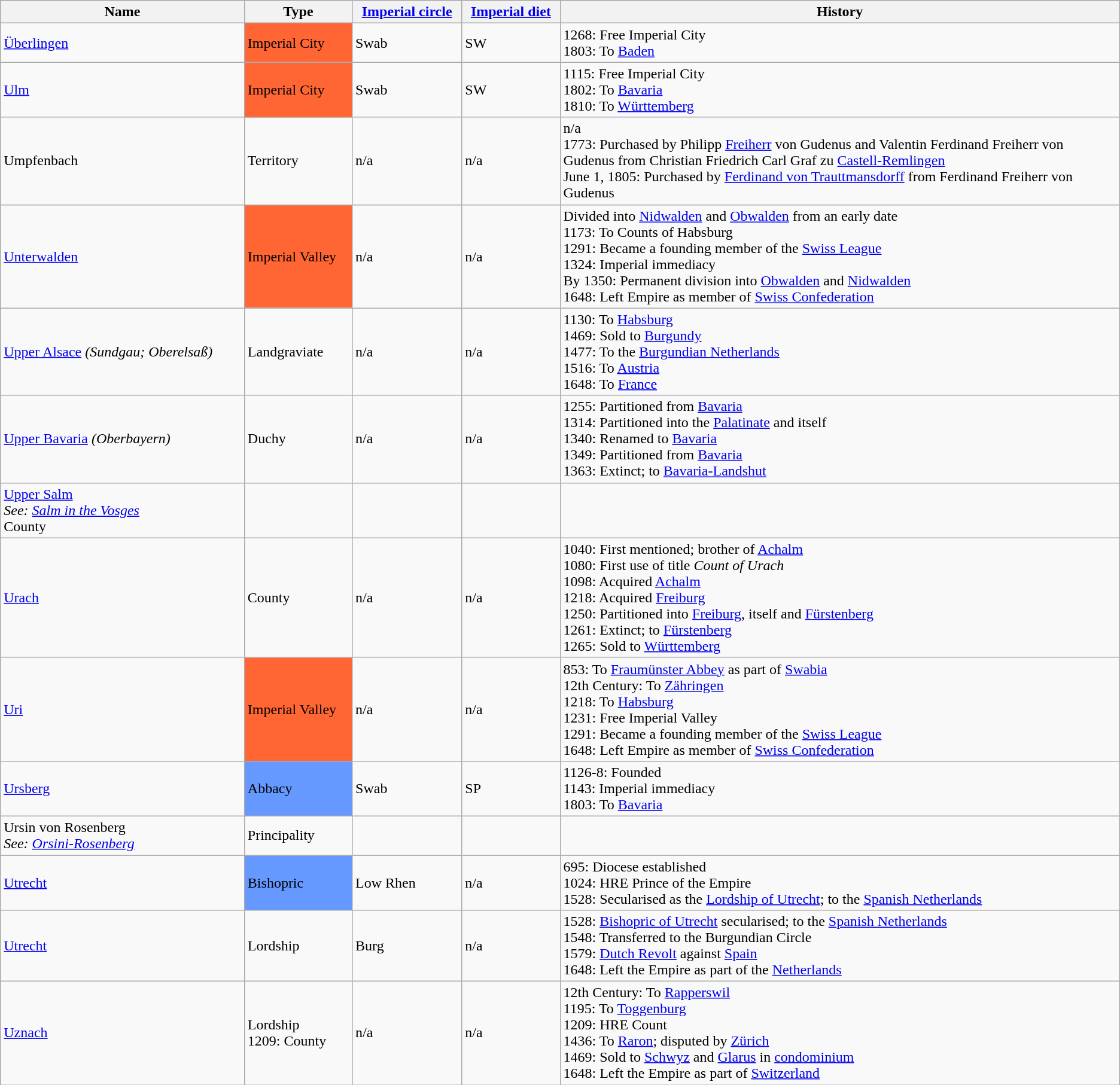<table class="wikitable sortable">
<tr>
<th>Name</th>
<th>Type</th>
<th><a href='#'>Imperial circle</a></th>
<th><a href='#'>Imperial diet</a></th>
<th width=50%>History</th>
</tr>
<tr>
<td> <a href='#'>Überlingen</a></td>
<td style="background:#f63">Imperial City</td>
<td>Swab</td>
<td>SW</td>
<td>1268: Free Imperial City<br>1803: To <a href='#'>Baden</a></td>
</tr>
<tr>
<td> <a href='#'>Ulm</a></td>
<td style="background:#f63">Imperial City</td>
<td>Swab</td>
<td>SW</td>
<td>1115: Free Imperial City<br>1802: To <a href='#'>Bavaria</a><br>1810: To <a href='#'>Württemberg</a></td>
</tr>
<tr>
<td> Umpfenbach</td>
<td>Territory</td>
<td>n/a</td>
<td>n/a</td>
<td>n/a<br>1773: Purchased by Philipp <a href='#'>Freiherr</a> von Gudenus and Valentin Ferdinand Freiherr von Gudenus from Christian Friedrich Carl Graf zu <a href='#'>Castell-Remlingen</a><br>June 1, 1805: Purchased by <a href='#'>Ferdinand von Trauttmansdorff</a> from Ferdinand Freiherr von Gudenus </td>
</tr>
<tr>
<td> <a href='#'>Unterwalden</a></td>
<td style="background:#f63">Imperial Valley</td>
<td>n/a</td>
<td>n/a</td>
<td>Divided into <a href='#'>Nidwalden</a> and <a href='#'>Obwalden</a> from an early date<br>1173: To Counts of Habsburg<br>1291: Became a founding member of the <a href='#'>Swiss League</a><br>1324: Imperial immediacy<br>By 1350: Permanent division into <a href='#'>Obwalden</a> and <a href='#'>Nidwalden</a><br>1648: Left Empire as member of <a href='#'>Swiss Confederation</a></td>
</tr>
<tr>
<td> <a href='#'>Upper Alsace</a> <em>(Sundgau; Oberelsaß)</em></td>
<td>Landgraviate</td>
<td>n/a</td>
<td>n/a</td>
<td>1130: To <a href='#'>Habsburg</a><br>1469: Sold to <a href='#'>Burgundy</a><br>1477: To the <a href='#'>Burgundian Netherlands</a><br>1516: To <a href='#'>Austria</a><br>1648: To <a href='#'>France</a></td>
</tr>
<tr>
<td> <a href='#'>Upper Bavaria</a> <em>(Oberbayern)</em></td>
<td>Duchy</td>
<td>n/a</td>
<td>n/a</td>
<td>1255: Partitioned from <a href='#'>Bavaria</a><br>1314: Partitioned into the <a href='#'>Palatinate</a> and itself<br>1340: Renamed to <a href='#'>Bavaria</a><br>1349: Partitioned from <a href='#'>Bavaria</a><br>1363: Extinct; to <a href='#'>Bavaria-Landshut</a></td>
</tr>
<tr>
<td> <a href='#'>Upper Salm</a><br><em>See: <a href='#'>Salm in the Vosges</a></em><br>County</td>
<td></td>
<td></td>
<td></td>
<td></td>
</tr>
<tr>
<td> <a href='#'>Urach</a></td>
<td>County</td>
<td>n/a</td>
<td>n/a</td>
<td>1040: First mentioned; brother of <a href='#'>Achalm</a><br> 1080: First use of title <em>Count of Urach</em><br>1098: Acquired <a href='#'>Achalm</a><br>1218: Acquired <a href='#'>Freiburg</a><br>1250: Partitioned into <a href='#'>Freiburg</a>, itself and <a href='#'>Fürstenberg</a><br>1261: Extinct; to <a href='#'>Fürstenberg</a><br>1265: Sold to <a href='#'>Württemberg</a></td>
</tr>
<tr>
<td> <a href='#'>Uri</a></td>
<td style="background:#f63">Imperial Valley</td>
<td>n/a</td>
<td>n/a</td>
<td>853: To <a href='#'>Fraumünster Abbey</a> as part of <a href='#'>Swabia</a><br>12th Century: To <a href='#'>Zähringen</a><br>1218: To <a href='#'>Habsburg</a><br>1231: Free Imperial Valley<br>1291: Became a founding member of the <a href='#'>Swiss League</a><br>1648: Left Empire as member of <a href='#'>Swiss Confederation</a></td>
</tr>
<tr>
<td> <a href='#'>Ursberg</a></td>
<td style="background:#69f">Abbacy</td>
<td>Swab</td>
<td>SP</td>
<td>1126-8: Founded<br>1143: Imperial immediacy<br>1803: To <a href='#'>Bavaria</a></td>
</tr>
<tr>
<td> Ursin von Rosenberg<br><em>See: <a href='#'>Orsini-Rosenberg</a></em></td>
<td>Principality</td>
<td></td>
<td></td>
<td></td>
</tr>
<tr>
<td> <a href='#'>Utrecht</a></td>
<td style="background:#69f">Bishopric</td>
<td>Low Rhen</td>
<td>n/a</td>
<td>695: Diocese established<br>1024: HRE Prince of the Empire<br>1528: Secularised as the <a href='#'>Lordship of Utrecht</a>; to the <a href='#'>Spanish Netherlands</a></td>
</tr>
<tr>
<td> <a href='#'>Utrecht</a></td>
<td>Lordship</td>
<td>Burg</td>
<td>n/a</td>
<td>1528: <a href='#'>Bishopric of Utrecht</a> secularised; to the <a href='#'>Spanish Netherlands</a><br>1548: Transferred to the Burgundian Circle<br>1579: <a href='#'>Dutch Revolt</a> against <a href='#'>Spain</a><br>1648: Left the Empire as part of the <a href='#'>Netherlands</a></td>
</tr>
<tr>
<td> <a href='#'>Uznach</a></td>
<td>Lordship<br>1209: County</td>
<td>n/a</td>
<td>n/a</td>
<td>12th Century: To <a href='#'>Rapperswil</a><br>1195: To <a href='#'>Toggenburg</a><br>1209: HRE Count<br>1436: To <a href='#'>Raron</a>; disputed by <a href='#'>Zürich</a><br>1469: Sold to <a href='#'>Schwyz</a> and <a href='#'>Glarus</a> in <a href='#'>condominium</a><br>1648: Left the Empire as part of <a href='#'>Switzerland</a></td>
</tr>
</table>
